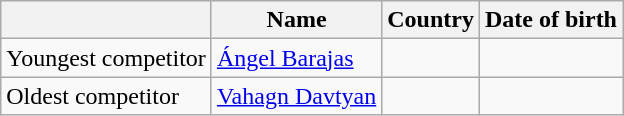<table class="wikitable">
<tr>
<th></th>
<th>Name</th>
<th>Country</th>
<th>Date of birth</th>
</tr>
<tr>
<td>Youngest competitor</td>
<td><a href='#'>Ángel Barajas</a></td>
<td></td>
<td></td>
</tr>
<tr>
<td>Oldest competitor</td>
<td><a href='#'>Vahagn Davtyan</a></td>
<td></td>
<td></td>
</tr>
</table>
